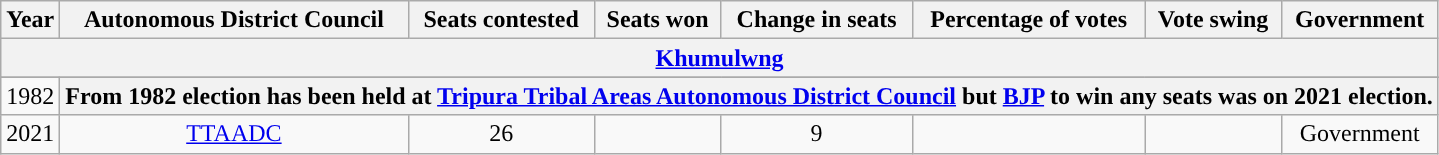<table class="wikitable" style="text-align:center">
<tr>
<th Style="background-color:">Year</th>
<th Style="background-color:">Autonomous District Council</th>
<th Style="background-color:">Seats contested</th>
<th Style="background-color:">Seats won</th>
<th Style="background-color:">Change in seats</th>
<th Style="background-color:">Percentage of votes</th>
<th Style="background-color:">Vote swing</th>
<th Style="background-color:">Government</th>
</tr>
<tr>
<th colspan=8><a href='#'>Khumulwng</a></th>
</tr>
<tr>
</tr>
<tr>
<td>1982</td>
<th colspan=7>From 1982 election has been held at <a href='#'>Tripura Tribal Areas Autonomous District Council</a> but <a href='#'>BJP</a> to win any seats was on 2021 election.</th>
</tr>
<tr>
<td>2021</td>
<td><a href='#'>TTAADC</a></td>
<td>26</td>
<td></td>
<td> 9</td>
<td></td>
<td></td>
<td>Government</td>
</tr>
</table>
